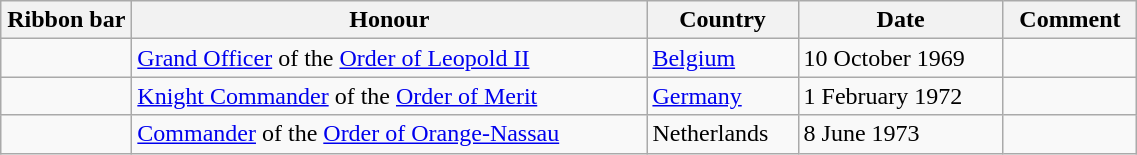<table class="wikitable" style="width:60%;">
<tr>
<th style="width:80px;">Ribbon bar</th>
<th>Honour</th>
<th>Country</th>
<th>Date</th>
<th>Comment</th>
</tr>
<tr>
<td></td>
<td><a href='#'>Grand Officer</a> of the <a href='#'>Order of Leopold II</a></td>
<td><a href='#'>Belgium</a></td>
<td>10 October 1969</td>
<td></td>
</tr>
<tr>
<td></td>
<td><a href='#'>Knight Commander</a> of the <a href='#'>Order of Merit</a></td>
<td><a href='#'>Germany</a></td>
<td>1 February 1972</td>
<td></td>
</tr>
<tr>
<td></td>
<td><a href='#'>Commander</a> of the <a href='#'>Order of Orange-Nassau</a></td>
<td>Netherlands</td>
<td>8 June 1973</td>
<td></td>
</tr>
</table>
